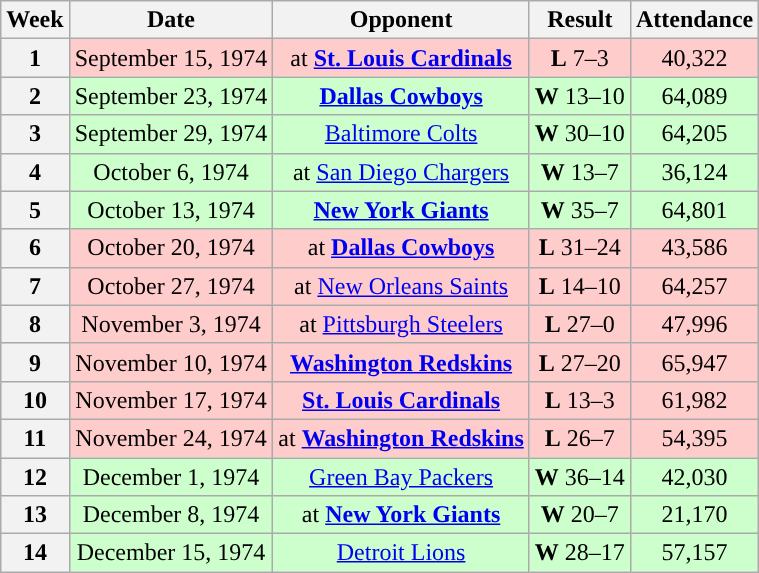<table class="wikitable" style="text-align:center">
<tr>
<th>Week</th>
<th>Date</th>
<th>Opponent</th>
<th>Result</th>
<th>Attendance</th>
</tr>
<tr style="background: #fcc">
<th>1</th>
<td>September 15, 1974</td>
<td>at <strong><a href='#'>St. Louis Cardinals</a></strong></td>
<td><strong>L</strong> 7–3</td>
<td>40,322</td>
</tr>
<tr style="background: #cfc">
<th>2</th>
<td>September 23, 1974</td>
<td><strong><a href='#'>Dallas Cowboys</a></strong></td>
<td><strong>W</strong> 13–10</td>
<td>64,089</td>
</tr>
<tr style="background: #cfc">
<th>3</th>
<td>September 29, 1974</td>
<td><a href='#'>Baltimore Colts</a></td>
<td><strong>W</strong> 30–10</td>
<td>64,205</td>
</tr>
<tr style="background: #cfc">
<th>4</th>
<td>October 6, 1974</td>
<td>at <a href='#'>San Diego Chargers</a></td>
<td><strong>W</strong> 13–7</td>
<td>36,124</td>
</tr>
<tr style="background: #cfc">
<th>5</th>
<td>October 13, 1974</td>
<td><strong><a href='#'>New York Giants</a></strong></td>
<td><strong>W</strong> 35–7</td>
<td>64,801</td>
</tr>
<tr style="background: #fcc">
<th>6</th>
<td>October 20, 1974</td>
<td>at <strong><a href='#'>Dallas Cowboys</a></strong></td>
<td><strong>L</strong> 31–24</td>
<td>43,586</td>
</tr>
<tr style="background: #fcc">
<th>7</th>
<td>October 27, 1974</td>
<td>at <a href='#'>New Orleans Saints</a></td>
<td><strong>L</strong> 14–10</td>
<td>64,257</td>
</tr>
<tr style="background: #fcc">
<th>8</th>
<td>November 3, 1974</td>
<td>at <a href='#'>Pittsburgh Steelers</a></td>
<td><strong>L</strong> 27–0</td>
<td>47,996</td>
</tr>
<tr style="background: #fcc">
<th>9</th>
<td>November 10, 1974</td>
<td><strong><a href='#'>Washington Redskins</a></strong></td>
<td><strong>L</strong> 27–20</td>
<td>65,947</td>
</tr>
<tr style="background: #fcc">
<th>10</th>
<td>November 17, 1974</td>
<td><strong><a href='#'>St. Louis Cardinals</a></strong></td>
<td><strong>L</strong> 13–3</td>
<td>61,982</td>
</tr>
<tr style="background: #fcc">
<th>11</th>
<td>November 24, 1974</td>
<td>at <strong><a href='#'>Washington Redskins</a></strong></td>
<td><strong>L</strong> 26–7</td>
<td>54,395</td>
</tr>
<tr style="background: #cfc">
<th>12</th>
<td>December 1, 1974</td>
<td><a href='#'>Green Bay Packers</a></td>
<td><strong>W</strong> 36–14</td>
<td>42,030</td>
</tr>
<tr style="background: #cfc">
<th>13</th>
<td>December 8, 1974</td>
<td>at <strong><a href='#'>New York Giants</a></strong></td>
<td><strong>W</strong> 20–7</td>
<td>21,170</td>
</tr>
<tr style="background: #cfc">
<th>14</th>
<td>December 15, 1974</td>
<td><a href='#'>Detroit Lions</a></td>
<td><strong>W</strong> 28–17</td>
<td>57,157</td>
</tr>
</table>
